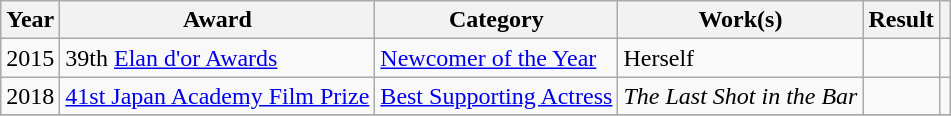<table class="wikitable">
<tr>
<th>Year</th>
<th>Award</th>
<th>Category</th>
<th>Work(s)</th>
<th>Result</th>
<th></th>
</tr>
<tr>
<td>2015</td>
<td>39th <a href='#'>Elan d'or Awards</a></td>
<td><a href='#'>Newcomer of the Year</a></td>
<td>Herself</td>
<td></td>
<td></td>
</tr>
<tr>
<td>2018</td>
<td><a href='#'>41st Japan Academy Film Prize</a></td>
<td><a href='#'>Best Supporting Actress</a></td>
<td><em>The Last Shot in the Bar</em></td>
<td></td>
<td></td>
</tr>
<tr>
</tr>
</table>
